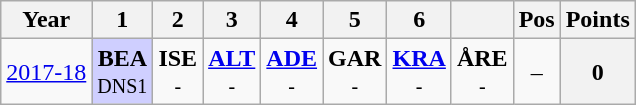<table class="wikitable" style="text-align:center;">
<tr>
<th>Year</th>
<th>1</th>
<th>2</th>
<th>3</th>
<th>4</th>
<th>5</th>
<th>6</th>
<th></th>
<th>Pos</th>
<th>Points</th>
</tr>
<tr>
<td><a href='#'>2017-18</a></td>
<td style="background:#CFCFFF;"><strong>BEA</strong><br><small>DNS1</small></td>
<td><strong>ISE</strong><br><small>-</small></td>
<td><strong><a href='#'>ALT</a></strong><br><small>-</small></td>
<td><strong><a href='#'>ADE</a></strong><br><small>-</small></td>
<td><strong>GAR</strong><br><small>-</small></td>
<td><strong><a href='#'>KRA</a></strong><br><small>-</small></td>
<td><strong>ÅRE</strong><br><small>-</small></td>
<td>–</td>
<th>0</th>
</tr>
</table>
